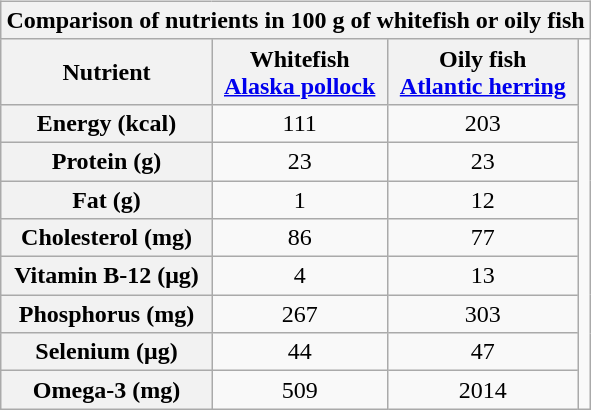<table class="wikitable" style="float:right; margin-top:5px;">
<tr>
<th colspan=4>Comparison of nutrients in 100 g of whitefish or oily fish</th>
</tr>
<tr>
<th>Nutrient</th>
<th>Whitefish<br><a href='#'>Alaska pollock</a></th>
<th>Oily fish<br><a href='#'>Atlantic herring</a></th>
<td rowspan=9></td>
</tr>
<tr>
<th>Energy (kcal)</th>
<td style="text-align:center;">111</td>
<td style="text-align:center;">203</td>
</tr>
<tr>
<th>Protein (g)</th>
<td style="text-align:center;">23</td>
<td style="text-align:center;">23</td>
</tr>
<tr>
<th>Fat (g)</th>
<td style="text-align:center;">1</td>
<td style="text-align:center;">12</td>
</tr>
<tr>
<th>Cholesterol (mg)</th>
<td style="text-align:center;">86</td>
<td style="text-align:center;">77</td>
</tr>
<tr>
<th>Vitamin B-12 (μg)</th>
<td style="text-align:center;">4</td>
<td style="text-align:center;">13</td>
</tr>
<tr>
<th>Phosphorus (mg)</th>
<td style="text-align:center;">267</td>
<td style="text-align:center;">303</td>
</tr>
<tr>
<th>Selenium (μg)</th>
<td style="text-align:center;">44</td>
<td style="text-align:center;">47</td>
</tr>
<tr>
<th>Omega-3 (mg)</th>
<td style="text-align:center;">509</td>
<td style="text-align:center;">2014</td>
</tr>
</table>
